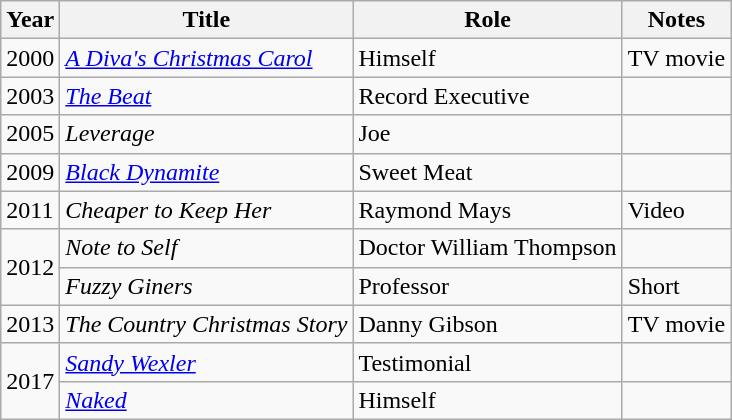<table class="wikitable">
<tr>
<th>Year</th>
<th>Title</th>
<th>Role</th>
<th>Notes</th>
</tr>
<tr>
<td>2000</td>
<td><em><a href='#'>A Diva's Christmas Carol</a></em></td>
<td>Himself</td>
<td>TV movie</td>
</tr>
<tr>
<td>2003</td>
<td><em><a href='#'>The Beat</a></em></td>
<td>Record Executive</td>
<td></td>
</tr>
<tr>
<td>2005</td>
<td><em>Leverage</em></td>
<td>Joe</td>
<td></td>
</tr>
<tr>
<td>2009</td>
<td><em><a href='#'>Black Dynamite</a></em></td>
<td>Sweet Meat</td>
<td></td>
</tr>
<tr>
<td>2011</td>
<td><em>Cheaper to Keep Her</em></td>
<td>Raymond Mays</td>
<td>Video</td>
</tr>
<tr>
<td rowspan="2">2012</td>
<td><em>Note to Self</em></td>
<td>Doctor William Thompson</td>
<td></td>
</tr>
<tr>
<td><em>Fuzzy Giners</em></td>
<td>Professor</td>
<td>Short</td>
</tr>
<tr>
<td>2013</td>
<td><em>The Country Christmas Story</em></td>
<td>Danny Gibson</td>
<td>TV movie</td>
</tr>
<tr>
<td rowspan="2">2017</td>
<td><em><a href='#'>Sandy Wexler</a></em></td>
<td>Testimonial</td>
<td></td>
</tr>
<tr>
<td><em><a href='#'>Naked</a></em></td>
<td>Himself</td>
<td></td>
</tr>
</table>
